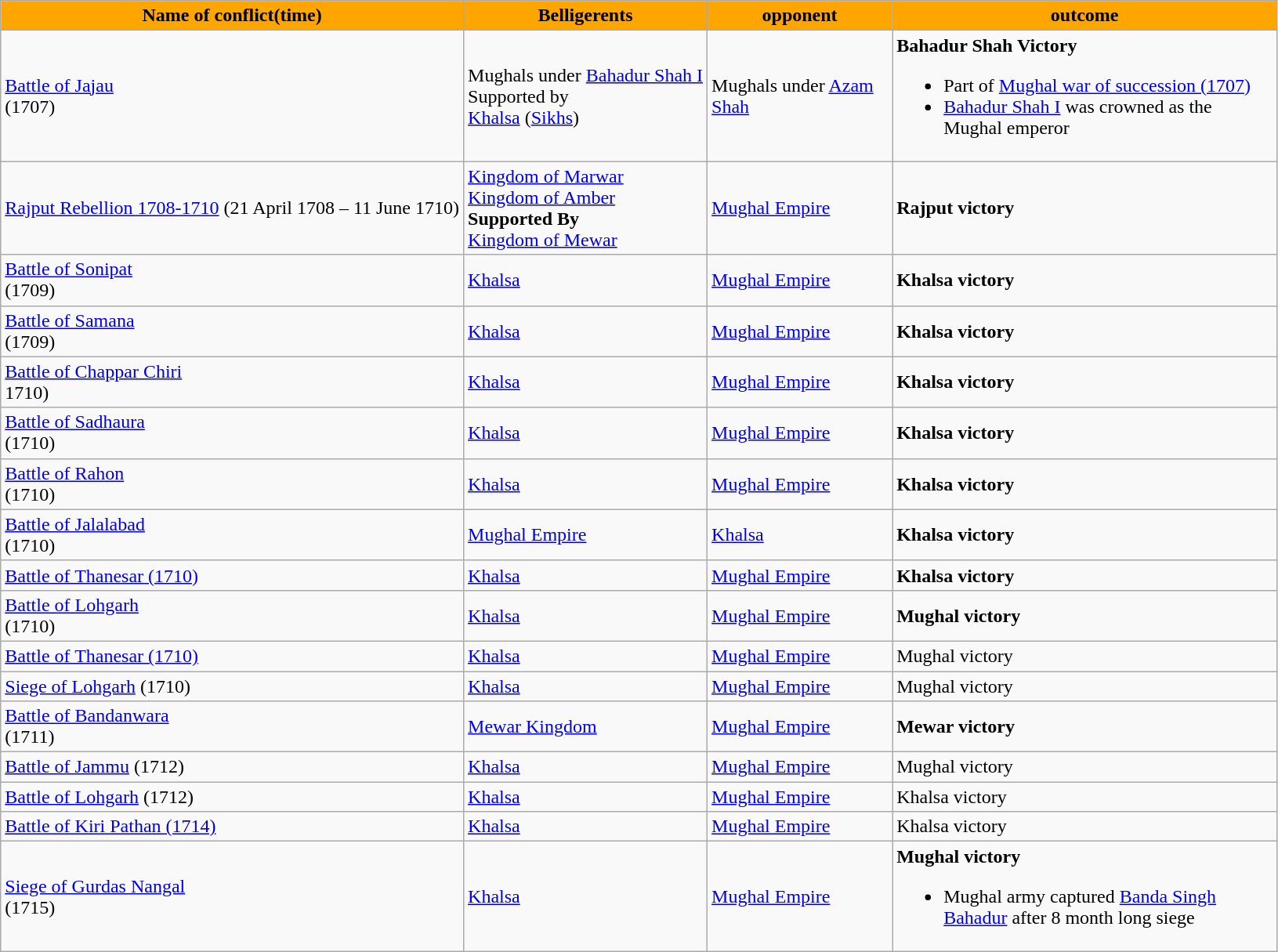<table class="wikitable">
<tr>
<th style=" background:orange;"><span>Name of conflict(time)</span></th>
<th style="background:orange;widh:150px;"><span>Belligerents</span></th>
<th style="background:orange;width:150px;"><span> opponent</span></th>
<th style="background:orange;width:320px;"><span> outcome</span></th>
</tr>
<tr>
<td><a href='#'>Battle of Jajau</a><br>(1707)</td>
<td> Mughals under <a href='#'>Bahadur Shah I</a><br>Supported by<br> <a href='#'>Khalsa</a> (<a href='#'>Sikhs</a>)</td>
<td> Mughals under <a href='#'>Azam Shah</a></td>
<td><strong>Bahadur Shah Victory</strong><br><ul><li>Part of <a href='#'>Mughal war of succession (1707)</a></li><li><a href='#'>Bahadur Shah I</a> was crowned as the Mughal emperor</li></ul></td>
</tr>
<tr>
<td><a href='#'>Rajput Rebellion 1708-1710</a> (21 April 1708 – 11 June 1710)</td>
<td> <a href='#'>Kingdom of Marwar</a><br> <a href='#'>Kingdom of Amber</a><br><strong>Supported By</strong><br><a href='#'>Kingdom of Mewar</a></td>
<td> <a href='#'>Mughal Empire</a></td>
<td><strong>Rajput victory</strong></td>
</tr>
<tr>
<td><a href='#'>Battle of Sonipat</a><br>(1709)</td>
<td><a href='#'>Khalsa</a></td>
<td> <a href='#'>Mughal Empire</a></td>
<td><strong>Khalsa victory</strong></td>
</tr>
<tr>
<td><a href='#'>Battle of Samana</a><br>(1709)</td>
<td><a href='#'>Khalsa</a></td>
<td><a href='#'>Mughal Empire</a></td>
<td><strong>Khalsa victory</strong></td>
</tr>
<tr>
<td><a href='#'>Battle of Chappar Chiri</a><br>1710)</td>
<td> <a href='#'>Khalsa</a></td>
<td> <a href='#'>Mughal Empire</a></td>
<td><strong>Khalsa victory</strong></td>
</tr>
<tr>
<td><a href='#'>Battle of Sadhaura</a><br>(1710)</td>
<td><a href='#'>Khalsa</a></td>
<td><a href='#'>Mughal Empire</a></td>
<td><strong>Khalsa victory</strong></td>
</tr>
<tr>
<td><a href='#'>Battle of Rahon</a><br>(1710)</td>
<td><a href='#'>Khalsa</a></td>
<td><a href='#'>Mughal Empire</a></td>
<td><strong>Khalsa victory</strong></td>
</tr>
<tr>
<td><a href='#'>Battle of Jalalabad</a><br>(1710)</td>
<td><a href='#'>Mughal Empire</a></td>
<td><a href='#'>Khalsa</a></td>
<td><strong>Khalsa victory</strong></td>
</tr>
<tr>
<td><a href='#'>Battle of Thanesar (1710)</a></td>
<td><a href='#'>Khalsa</a></td>
<td><a href='#'>Mughal Empire</a></td>
<td><strong>Khalsa victory</strong></td>
</tr>
<tr>
<td><a href='#'>Battle of Lohgarh</a><br>(1710)</td>
<td><a href='#'>Khalsa</a></td>
<td><a href='#'>Mughal Empire</a></td>
<td><strong>Mughal victory</strong></td>
</tr>
<tr>
<td><a href='#'>Battle of Thanesar (1710)</a></td>
<td><a href='#'>Khalsa</a></td>
<td><a href='#'>Mughal Empire</a></td>
<td>Mughal victory</td>
</tr>
<tr>
<td><a href='#'>Siege of Lohgarh</a> (1710)</td>
<td><a href='#'>Khalsa</a></td>
<td> <a href='#'>Mughal Empire</a></td>
<td>Mughal victory</td>
</tr>
<tr>
<td><a href='#'>Battle of Bandanwara</a><br>(1711)</td>
<td><a href='#'>Mewar Kingdom</a></td>
<td> <a href='#'>Mughal Empire</a></td>
<td><strong>Mewar victory</strong></td>
</tr>
<tr>
<td><a href='#'>Battle of Jammu</a> (1712)</td>
<td><a href='#'>Khalsa</a></td>
<td><a href='#'>Mughal Empire</a></td>
<td>Mughal victory</td>
</tr>
<tr>
<td><a href='#'>Battle of Lohgarh</a> (1712)</td>
<td><a href='#'>Khalsa</a></td>
<td> <a href='#'>Mughal Empire</a></td>
<td>Khalsa victory</td>
</tr>
<tr>
<td><a href='#'>Battle of Kiri Pathan (1714)</a></td>
<td><a href='#'>Khalsa</a></td>
<td><a href='#'>Mughal Empire</a></td>
<td>Khalsa victory</td>
</tr>
<tr>
<td><a href='#'>Siege of Gurdas Nangal</a><br>(1715)</td>
<td><a href='#'>Khalsa</a></td>
<td> <a href='#'>Mughal Empire</a></td>
<td><strong>Mughal victory</strong><br><ul><li>Mughal army captured <a href='#'>Banda Singh Bahadur</a> after 8 month long siege</li></ul></td>
</tr>
</table>
